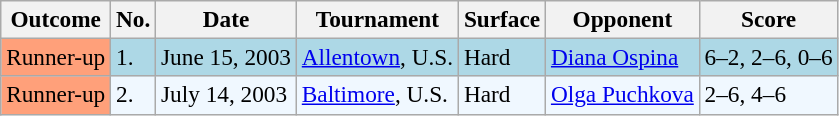<table class="sortable wikitable" style=font-size:97%>
<tr>
<th>Outcome</th>
<th>No.</th>
<th>Date</th>
<th>Tournament</th>
<th>Surface</th>
<th>Opponent</th>
<th>Score</th>
</tr>
<tr bgcolor=lightblue>
<td style="background:#ffa07a;">Runner-up</td>
<td>1.</td>
<td>June 15, 2003</td>
<td><a href='#'>Allentown</a>, U.S.</td>
<td>Hard</td>
<td> <a href='#'>Diana Ospina</a></td>
<td>6–2, 2–6, 0–6</td>
</tr>
<tr style="background:#f0f8ff;">
<td style="background:#ffa07a;">Runner-up</td>
<td>2.</td>
<td>July 14, 2003</td>
<td><a href='#'>Baltimore</a>, U.S.</td>
<td>Hard</td>
<td> <a href='#'>Olga Puchkova</a></td>
<td>2–6, 4–6</td>
</tr>
</table>
